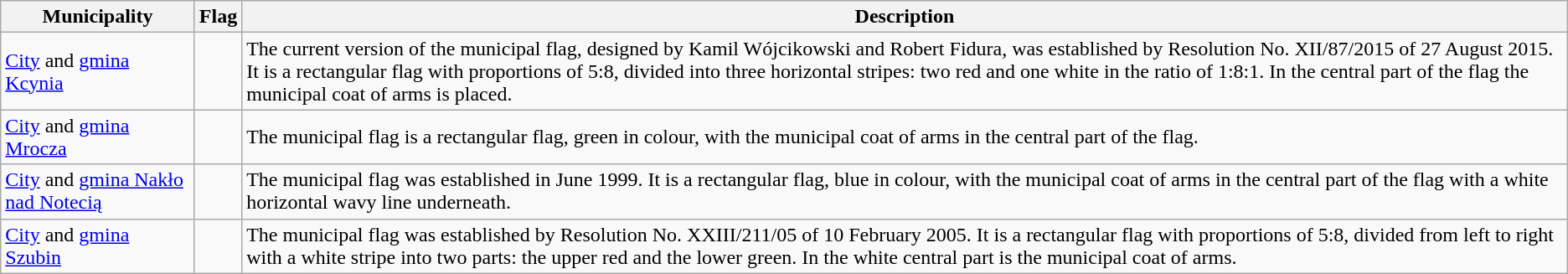<table class="wikitable" style="text-align: left">
<tr>
<th>Municipality</th>
<th>Flag</th>
<th>Description</th>
</tr>
<tr>
<td><a href='#'>City</a> and <a href='#'>gmina Kcynia</a></td>
<td></td>
<td>The current version of the municipal flag, designed by Kamil Wójcikowski and Robert Fidura, was established by Resolution No. XII/87/2015 of 27 August 2015. It is a rectangular flag with proportions of 5:8, divided into three horizontal stripes: two red and one white in the ratio of 1:8:1. In the central part of the flag the municipal coat of arms is placed.</td>
</tr>
<tr>
<td><a href='#'>City</a> and <a href='#'>gmina Mrocza</a></td>
<td></td>
<td>The municipal flag is a rectangular flag, green in colour, with the municipal coat of arms in the central part of the flag.</td>
</tr>
<tr>
<td><a href='#'>City</a> and <a href='#'>gmina Nakło nad Notecią</a></td>
<td></td>
<td>The municipal flag was established in June 1999. It is a rectangular flag, blue in colour, with the municipal coat of arms in the central part of the flag with a white horizontal wavy line underneath.</td>
</tr>
<tr>
<td><a href='#'>City</a> and <a href='#'>gmina Szubin</a></td>
<td></td>
<td>The municipal flag was established by Resolution No. XXIII/211/05 of 10 February 2005. It is a rectangular flag with proportions of 5:8, divided from left to right with a white stripe into two parts: the upper red and the lower green. In the white central part is the municipal coat of arms.</td>
</tr>
</table>
